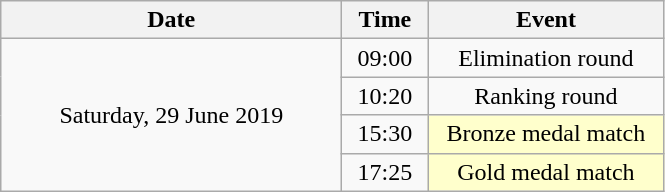<table class = "wikitable" style="text-align:center;">
<tr>
<th width=220>Date</th>
<th width=50>Time</th>
<th width=150>Event</th>
</tr>
<tr>
<td rowspan=4>Saturday, 29 June 2019</td>
<td>09:00</td>
<td>Elimination round</td>
</tr>
<tr>
<td>10:20</td>
<td>Ranking round</td>
</tr>
<tr>
<td>15:30</td>
<td bgcolor=ffffcc>Bronze medal match</td>
</tr>
<tr>
<td>17:25</td>
<td bgcolor=ffffcc>Gold medal match</td>
</tr>
</table>
